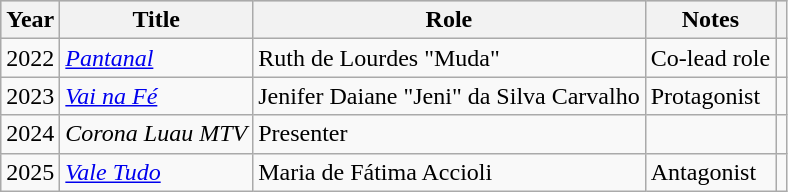<table class="wikitable sortable plainrowheaders">
<tr style="background:#ccc; text-align:center;">
<th scope="col">Year</th>
<th scope="col">Title</th>
<th scope="col">Role</th>
<th scope="col">Notes</th>
<th scope="col" class="unsortable"></th>
</tr>
<tr>
<td>2022</td>
<td><em><a href='#'>Pantanal</a></em></td>
<td>Ruth de Lourdes "Muda"</td>
<td>Co-lead role</td>
<td></td>
</tr>
<tr>
<td>2023</td>
<td><em><a href='#'>Vai na Fé</a></em></td>
<td>Jenifer Daiane "Jeni" da Silva Carvalho</td>
<td>Protagonist</td>
<td></td>
</tr>
<tr>
<td>2024</td>
<td><em>Corona Luau MTV</em></td>
<td>Presenter</td>
<td></td>
<td></td>
</tr>
<tr>
<td rowspan="2">2025</td>
<td><em><a href='#'>Vale Tudo</a></em></td>
<td>Maria de Fátima Accioli</td>
<td>Antagonist</td>
<td></td>
</tr>
</table>
